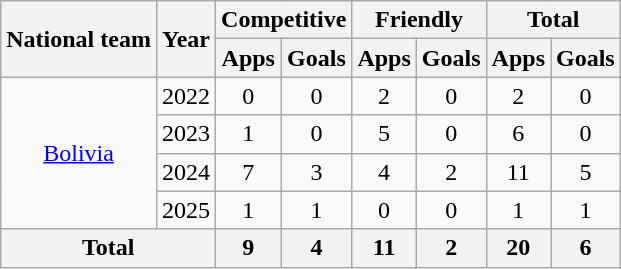<table class="wikitable" style="text-align:center">
<tr>
<th rowspan="2">National team</th>
<th rowspan="2">Year</th>
<th colspan="2">Competitive</th>
<th colspan="2">Friendly</th>
<th colspan="2">Total</th>
</tr>
<tr>
<th>Apps</th>
<th>Goals</th>
<th>Apps</th>
<th>Goals</th>
<th>Apps</th>
<th>Goals</th>
</tr>
<tr>
<td rowspan="4"><a href='#'>Bolivia</a></td>
<td>2022</td>
<td>0</td>
<td>0</td>
<td>2</td>
<td>0</td>
<td>2</td>
<td>0</td>
</tr>
<tr>
<td>2023</td>
<td>1</td>
<td>0</td>
<td>5</td>
<td>0</td>
<td>6</td>
<td>0</td>
</tr>
<tr>
<td>2024</td>
<td>7</td>
<td>3</td>
<td>4</td>
<td>2</td>
<td>11</td>
<td>5</td>
</tr>
<tr>
<td>2025</td>
<td>1</td>
<td>1</td>
<td>0</td>
<td>0</td>
<td>1</td>
<td>1</td>
</tr>
<tr>
<th colspan="2">Total</th>
<th>9</th>
<th>4</th>
<th>11</th>
<th>2</th>
<th>20</th>
<th>6</th>
</tr>
</table>
